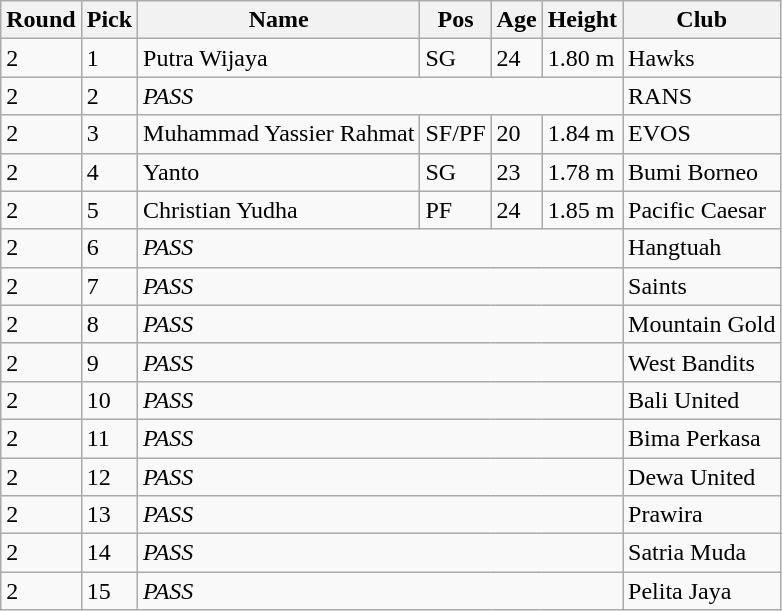<table class="wikitable sortable">
<tr>
<th>Round</th>
<th>Pick</th>
<th>Name</th>
<th>Pos</th>
<th>Age</th>
<th>Height</th>
<th>Club</th>
</tr>
<tr>
<td>2</td>
<td>1</td>
<td>Putra Wijaya</td>
<td>SG</td>
<td>24</td>
<td>1.80 m</td>
<td>Hawks</td>
</tr>
<tr>
<td>2</td>
<td>2</td>
<td colspan="4"><em>PASS</em></td>
<td>RANS</td>
</tr>
<tr>
<td>2</td>
<td>3</td>
<td>Muhammad Yassier Rahmat</td>
<td>SF/PF</td>
<td>20</td>
<td>1.84 m</td>
<td>EVOS</td>
</tr>
<tr>
<td>2</td>
<td>4</td>
<td>Yanto</td>
<td>SG</td>
<td>23</td>
<td>1.78 m</td>
<td>Bumi Borneo</td>
</tr>
<tr>
<td>2</td>
<td>5</td>
<td>Christian Yudha</td>
<td>PF</td>
<td>24</td>
<td>1.85 m</td>
<td>Pacific Caesar</td>
</tr>
<tr>
<td>2</td>
<td>6</td>
<td colspan="4"><em>PASS</em></td>
<td>Hangtuah</td>
</tr>
<tr>
<td>2</td>
<td>7</td>
<td colspan="4"><em>PASS</em></td>
<td>Saints</td>
</tr>
<tr>
<td>2</td>
<td>8</td>
<td colspan="4"><em>PASS</em></td>
<td>Mountain Gold</td>
</tr>
<tr>
<td>2</td>
<td>9</td>
<td colspan="4"><em>PASS</em></td>
<td>West Bandits</td>
</tr>
<tr>
<td>2</td>
<td>10</td>
<td colspan="4"><em>PASS</em></td>
<td>Bali United</td>
</tr>
<tr>
<td>2</td>
<td>11</td>
<td colspan="4"><em>PASS</em></td>
<td>Bima Perkasa</td>
</tr>
<tr>
<td>2</td>
<td>12</td>
<td colspan="4"><em>PASS</em></td>
<td>Dewa United</td>
</tr>
<tr>
<td>2</td>
<td>13</td>
<td colspan="4"><em>PASS</em></td>
<td>Prawira</td>
</tr>
<tr>
<td>2</td>
<td>14</td>
<td colspan="4"><em>PASS</em></td>
<td>Satria Muda</td>
</tr>
<tr>
<td>2</td>
<td>15</td>
<td colspan="4"><em>PASS</em></td>
<td>Pelita Jaya</td>
</tr>
</table>
